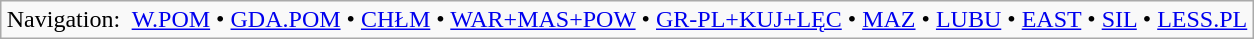<table class="wikitable"  style="margin:auto;">
<tr>
<td>Navigation:  <a href='#'>W.POM</a> • <a href='#'>GDA.POM</a> • <a href='#'>CHŁM</a> • <a href='#'>WAR+MAS+POW</a> • <a href='#'>GR-PL+KUJ+LĘC</a> • <a href='#'>MAZ</a> • <a href='#'>LUBU</a> • <a href='#'>EAST</a> • <a href='#'>SIL</a> • <a href='#'>LESS.PL</a></td>
</tr>
</table>
